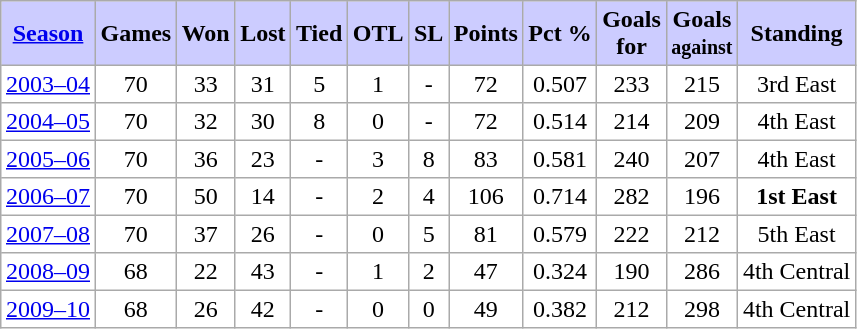<table border="1" cellpadding="3" cellspacing="1"  style="background:#fff; text-align:center; border:1px #aaa solid; border-collapse:collapse;">
<tr style="background:#ccf;">
<th><a href='#'>Season</a></th>
<th>Games</th>
<th>Won</th>
<th>Lost</th>
<th>Tied</th>
<th>OTL</th>
<th>SL</th>
<th>Points</th>
<th>Pct %</th>
<th>Goals<br>for</th>
<th>Goals<br><small>against</small></th>
<th>Standing</th>
</tr>
<tr>
<td><a href='#'>2003–04</a></td>
<td>70</td>
<td>33</td>
<td>31</td>
<td>5</td>
<td>1</td>
<td>-</td>
<td>72</td>
<td>0.507</td>
<td>233</td>
<td>215</td>
<td>3rd East</td>
</tr>
<tr>
<td><a href='#'>2004–05</a></td>
<td>70</td>
<td>32</td>
<td>30</td>
<td>8</td>
<td>0</td>
<td>-</td>
<td>72</td>
<td>0.514</td>
<td>214</td>
<td>209</td>
<td>4th East</td>
</tr>
<tr>
<td><a href='#'>2005–06</a></td>
<td>70</td>
<td>36</td>
<td>23</td>
<td>-</td>
<td>3</td>
<td>8</td>
<td>83</td>
<td>0.581</td>
<td>240</td>
<td>207</td>
<td>4th East</td>
</tr>
<tr>
<td><a href='#'>2006–07</a></td>
<td>70</td>
<td>50</td>
<td>14</td>
<td>-</td>
<td>2</td>
<td>4</td>
<td>106</td>
<td>0.714</td>
<td>282</td>
<td>196</td>
<td><strong>1st East</strong></td>
</tr>
<tr>
<td><a href='#'>2007–08</a></td>
<td>70</td>
<td>37</td>
<td>26</td>
<td>-</td>
<td>0</td>
<td>5</td>
<td>81</td>
<td>0.579</td>
<td>222</td>
<td>212</td>
<td>5th East</td>
</tr>
<tr>
<td><a href='#'>2008–09</a></td>
<td>68</td>
<td>22</td>
<td>43</td>
<td>-</td>
<td>1</td>
<td>2</td>
<td>47</td>
<td>0.324</td>
<td>190</td>
<td>286</td>
<td>4th Central</td>
</tr>
<tr>
<td><a href='#'>2009–10</a></td>
<td>68</td>
<td>26</td>
<td>42</td>
<td>-</td>
<td>0</td>
<td>0</td>
<td>49</td>
<td>0.382</td>
<td>212</td>
<td>298</td>
<td>4th Central</td>
</tr>
</table>
